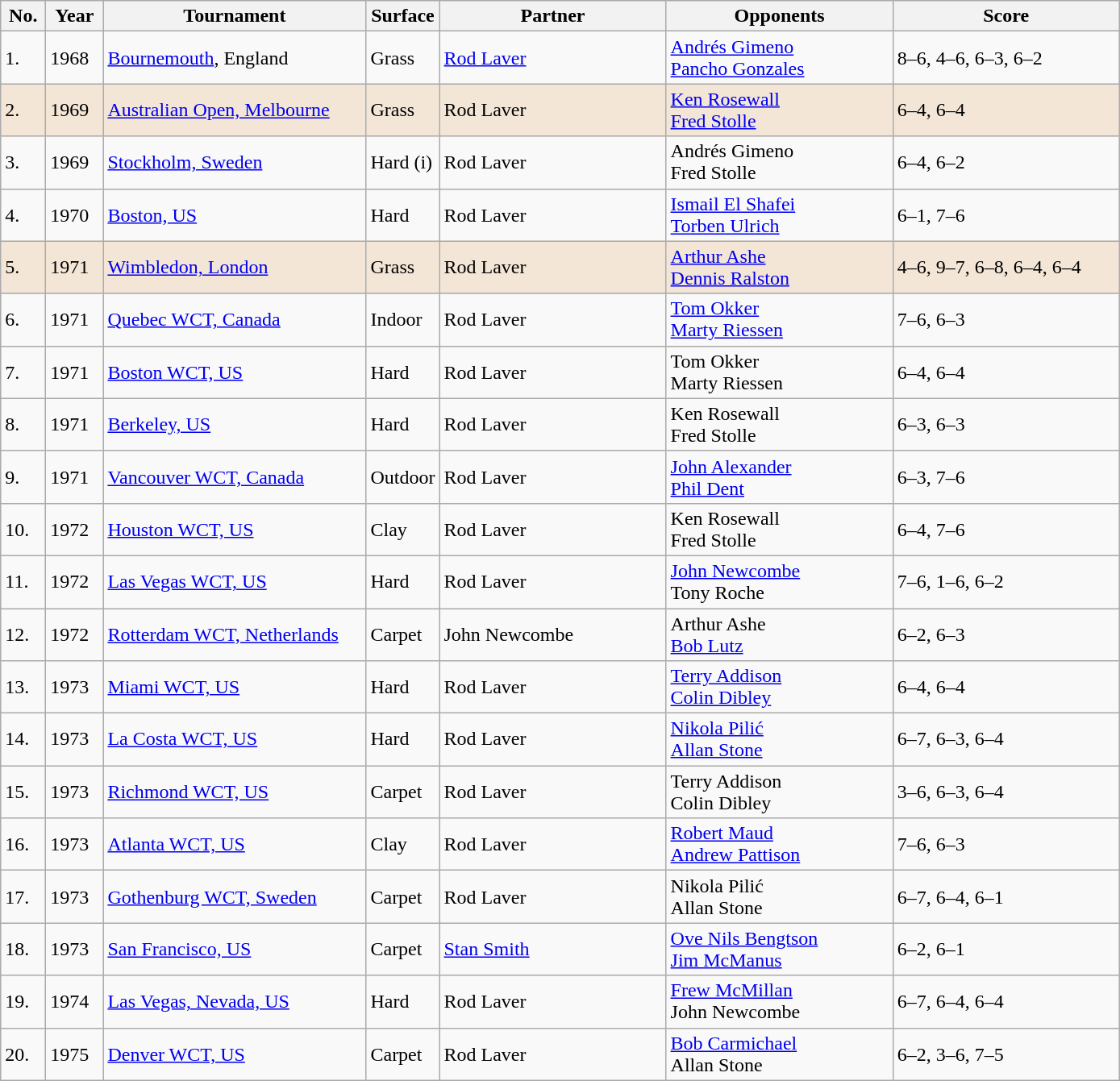<table class="sortable wikitable">
<tr>
<th style="width:30px">No.</th>
<th style="width:40px">Year</th>
<th style="width:210px">Tournament</th>
<th style="width:50px">Surface</th>
<th style="width:180px">Partner</th>
<th style="width:180px">Opponents</th>
<th style="width:180px" class="unsortable">Score</th>
</tr>
<tr>
<td>1.</td>
<td>1968</td>
<td><a href='#'>Bournemouth</a>, England</td>
<td>Grass</td>
<td> <a href='#'>Rod Laver</a></td>
<td> <a href='#'>Andrés Gimeno</a> <br>  <a href='#'>Pancho Gonzales</a></td>
<td>8–6, 4–6, 6–3, 6–2</td>
</tr>
<tr style="background:#f3e6d7;">
<td>2.</td>
<td>1969</td>
<td><a href='#'>Australian Open, Melbourne</a></td>
<td>Grass</td>
<td> Rod Laver</td>
<td> <a href='#'>Ken Rosewall</a> <br>  <a href='#'>Fred Stolle</a></td>
<td>6–4, 6–4</td>
</tr>
<tr>
<td>3.</td>
<td>1969</td>
<td><a href='#'>Stockholm, Sweden</a></td>
<td>Hard (i)</td>
<td> Rod Laver</td>
<td> Andrés Gimeno <br>  Fred Stolle</td>
<td>6–4, 6–2</td>
</tr>
<tr>
<td>4.</td>
<td>1970</td>
<td><a href='#'>Boston, US</a></td>
<td>Hard</td>
<td> Rod Laver</td>
<td> <a href='#'>Ismail El Shafei</a> <br>  <a href='#'>Torben Ulrich</a></td>
<td>6–1, 7–6</td>
</tr>
<tr style="background:#f3e6d7;">
<td>5.</td>
<td>1971</td>
<td><a href='#'>Wimbledon, London</a></td>
<td>Grass</td>
<td> Rod Laver</td>
<td> <a href='#'>Arthur Ashe</a> <br>  <a href='#'>Dennis Ralston</a></td>
<td>4–6, 9–7, 6–8, 6–4, 6–4</td>
</tr>
<tr>
<td>6.</td>
<td>1971</td>
<td><a href='#'>Quebec WCT, Canada</a></td>
<td>Indoor</td>
<td> Rod Laver</td>
<td> <a href='#'>Tom Okker</a> <br>  <a href='#'>Marty Riessen</a></td>
<td>7–6, 6–3</td>
</tr>
<tr>
<td>7.</td>
<td>1971</td>
<td><a href='#'>Boston WCT, US</a></td>
<td>Hard</td>
<td> Rod Laver</td>
<td> Tom Okker <br>  Marty Riessen</td>
<td>6–4, 6–4</td>
</tr>
<tr>
<td>8.</td>
<td>1971</td>
<td><a href='#'>Berkeley, US</a></td>
<td>Hard</td>
<td> Rod Laver</td>
<td> Ken Rosewall <br>  Fred Stolle</td>
<td>6–3, 6–3</td>
</tr>
<tr>
<td>9.</td>
<td>1971</td>
<td><a href='#'>Vancouver WCT, Canada</a></td>
<td>Outdoor</td>
<td> Rod Laver</td>
<td> <a href='#'>John Alexander</a> <br>  <a href='#'>Phil Dent</a></td>
<td>6–3, 7–6</td>
</tr>
<tr>
<td>10.</td>
<td>1972</td>
<td><a href='#'>Houston WCT, US</a></td>
<td>Clay</td>
<td> Rod Laver</td>
<td> Ken Rosewall <br>  Fred Stolle</td>
<td>6–4, 7–6</td>
</tr>
<tr>
<td>11.</td>
<td>1972</td>
<td><a href='#'>Las Vegas WCT, US</a></td>
<td>Hard</td>
<td> Rod Laver</td>
<td> <a href='#'>John Newcombe</a> <br>  Tony Roche</td>
<td>7–6, 1–6, 6–2</td>
</tr>
<tr>
<td>12.</td>
<td>1972</td>
<td><a href='#'>Rotterdam WCT, Netherlands</a></td>
<td>Carpet</td>
<td> John Newcombe</td>
<td> Arthur Ashe <br>  <a href='#'>Bob Lutz</a></td>
<td>6–2, 6–3</td>
</tr>
<tr>
<td>13.</td>
<td>1973</td>
<td><a href='#'>Miami WCT, US</a></td>
<td>Hard</td>
<td> Rod Laver</td>
<td> <a href='#'>Terry Addison</a> <br>  <a href='#'>Colin Dibley</a></td>
<td>6–4, 6–4</td>
</tr>
<tr>
<td>14.</td>
<td>1973</td>
<td><a href='#'>La Costa WCT, US</a></td>
<td>Hard</td>
<td> Rod Laver</td>
<td> <a href='#'>Nikola Pilić</a> <br>  <a href='#'>Allan Stone</a></td>
<td>6–7, 6–3, 6–4</td>
</tr>
<tr>
<td>15.</td>
<td>1973</td>
<td><a href='#'>Richmond WCT, US</a></td>
<td>Carpet</td>
<td> Rod Laver</td>
<td> Terry Addison <br>  Colin Dibley</td>
<td>3–6, 6–3, 6–4</td>
</tr>
<tr>
<td>16.</td>
<td>1973</td>
<td><a href='#'>Atlanta WCT, US</a></td>
<td>Clay</td>
<td> Rod Laver</td>
<td> <a href='#'>Robert Maud</a> <br>  <a href='#'>Andrew Pattison</a></td>
<td>7–6, 6–3</td>
</tr>
<tr>
<td>17.</td>
<td>1973</td>
<td><a href='#'>Gothenburg WCT, Sweden</a></td>
<td>Carpet</td>
<td> Rod Laver</td>
<td> Nikola Pilić <br>  Allan Stone</td>
<td>6–7, 6–4, 6–1</td>
</tr>
<tr>
<td>18.</td>
<td>1973</td>
<td><a href='#'>San Francisco, US</a></td>
<td>Carpet</td>
<td> <a href='#'>Stan Smith</a></td>
<td> <a href='#'>Ove Nils Bengtson</a> <br>  <a href='#'>Jim McManus</a></td>
<td>6–2, 6–1</td>
</tr>
<tr>
<td>19.</td>
<td>1974</td>
<td><a href='#'>Las Vegas, Nevada, US</a></td>
<td>Hard</td>
<td> Rod Laver</td>
<td> <a href='#'>Frew McMillan</a> <br>  John Newcombe</td>
<td>6–7, 6–4, 6–4</td>
</tr>
<tr>
<td>20.</td>
<td>1975</td>
<td><a href='#'>Denver WCT, US</a></td>
<td>Carpet</td>
<td> Rod Laver</td>
<td> <a href='#'>Bob Carmichael</a> <br>  Allan Stone</td>
<td>6–2, 3–6, 7–5</td>
</tr>
</table>
